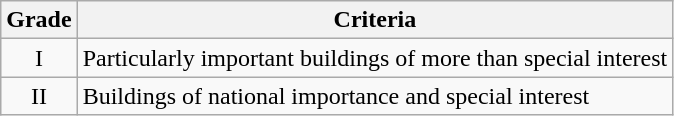<table class="wikitable">
<tr>
<th>Grade</th>
<th>Criteria</th>
</tr>
<tr>
<td align="center" >I</td>
<td>Particularly important buildings of more than special interest</td>
</tr>
<tr>
<td align="center" >II</td>
<td>Buildings of national importance and special interest</td>
</tr>
</table>
